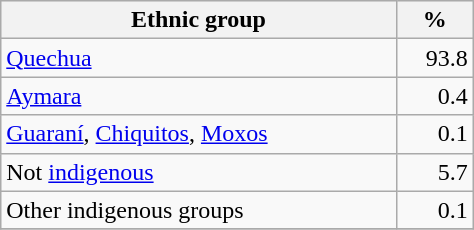<table class="wikitable" border="1" style="width:25%;" border="1">
<tr bgcolor=#EFEFEF>
<th><strong>Ethnic group</strong></th>
<th><strong>%</strong></th>
</tr>
<tr>
<td><a href='#'>Quechua</a></td>
<td align="right">93.8</td>
</tr>
<tr>
<td><a href='#'>Aymara</a></td>
<td align="right">0.4</td>
</tr>
<tr>
<td><a href='#'>Guaraní</a>, <a href='#'>Chiquitos</a>, <a href='#'>Moxos</a></td>
<td align="right">0.1</td>
</tr>
<tr>
<td>Not <a href='#'>indigenous</a></td>
<td align="right">5.7</td>
</tr>
<tr>
<td>Other indigenous groups</td>
<td align="right">0.1</td>
</tr>
<tr>
</tr>
</table>
